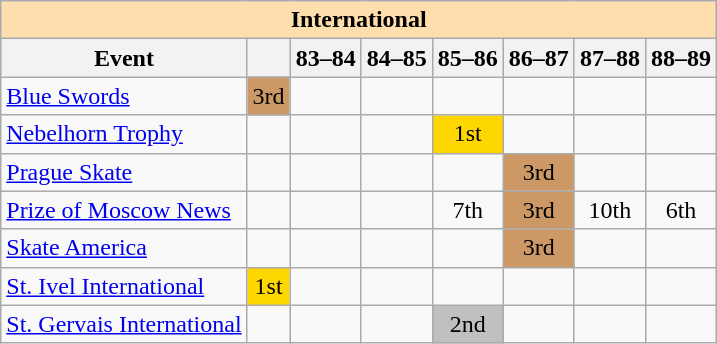<table class="wikitable" style="text-align:center">
<tr>
<th style="background-color: #ffdead; " colspan=8 align=center>International</th>
</tr>
<tr>
<th>Event</th>
<th></th>
<th>83–84</th>
<th>84–85</th>
<th>85–86</th>
<th>86–87</th>
<th>87–88</th>
<th>88–89</th>
</tr>
<tr>
<td align=left><a href='#'>Blue Swords</a></td>
<td bgcolor=cc9966>3rd</td>
<td></td>
<td></td>
<td></td>
<td></td>
<td></td>
<td></td>
</tr>
<tr>
<td align=left><a href='#'>Nebelhorn Trophy</a></td>
<td></td>
<td></td>
<td></td>
<td bgcolor=gold>1st</td>
<td></td>
<td></td>
<td></td>
</tr>
<tr>
<td align=left><a href='#'>Prague Skate</a></td>
<td></td>
<td></td>
<td></td>
<td></td>
<td bgcolor=cc9966>3rd</td>
<td></td>
<td></td>
</tr>
<tr>
<td align=left><a href='#'>Prize of Moscow News</a></td>
<td></td>
<td></td>
<td></td>
<td>7th</td>
<td bgcolor=cc9966>3rd</td>
<td>10th</td>
<td>6th</td>
</tr>
<tr>
<td align=left><a href='#'>Skate America</a></td>
<td></td>
<td></td>
<td></td>
<td></td>
<td bgcolor=cc9966>3rd</td>
<td></td>
<td></td>
</tr>
<tr>
<td align=left><a href='#'>St. Ivel International</a></td>
<td bgcolor=gold>1st</td>
<td></td>
<td></td>
<td></td>
<td></td>
<td></td>
<td></td>
</tr>
<tr>
<td align=left><a href='#'>St. Gervais International</a></td>
<td></td>
<td></td>
<td></td>
<td bgcolor=silver>2nd</td>
<td></td>
<td></td>
<td></td>
</tr>
</table>
